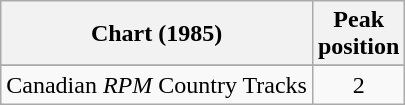<table class="wikitable">
<tr>
<th align="left">Chart (1985)</th>
<th align="center">Peak<br>position</th>
</tr>
<tr>
</tr>
<tr>
<td align="left">Canadian <em>RPM</em> Country Tracks</td>
<td align="center">2</td>
</tr>
</table>
